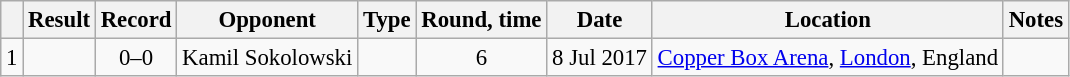<table class="wikitable" style="text-align:center; font-size:95%">
<tr>
<th></th>
<th>Result</th>
<th>Record</th>
<th>Opponent</th>
<th>Type</th>
<th>Round, time</th>
<th>Date</th>
<th>Location</th>
<th>Notes</th>
</tr>
<tr>
<td>1</td>
<td></td>
<td>0–0 </td>
<td style="text-align:left;">Kamil Sokolowski</td>
<td></td>
<td>6</td>
<td>8 Jul 2017</td>
<td style="text-align:left;"><a href='#'>Copper Box Arena</a>, <a href='#'>London</a>, England</td>
<td style="text-align:left;"></td>
</tr>
</table>
